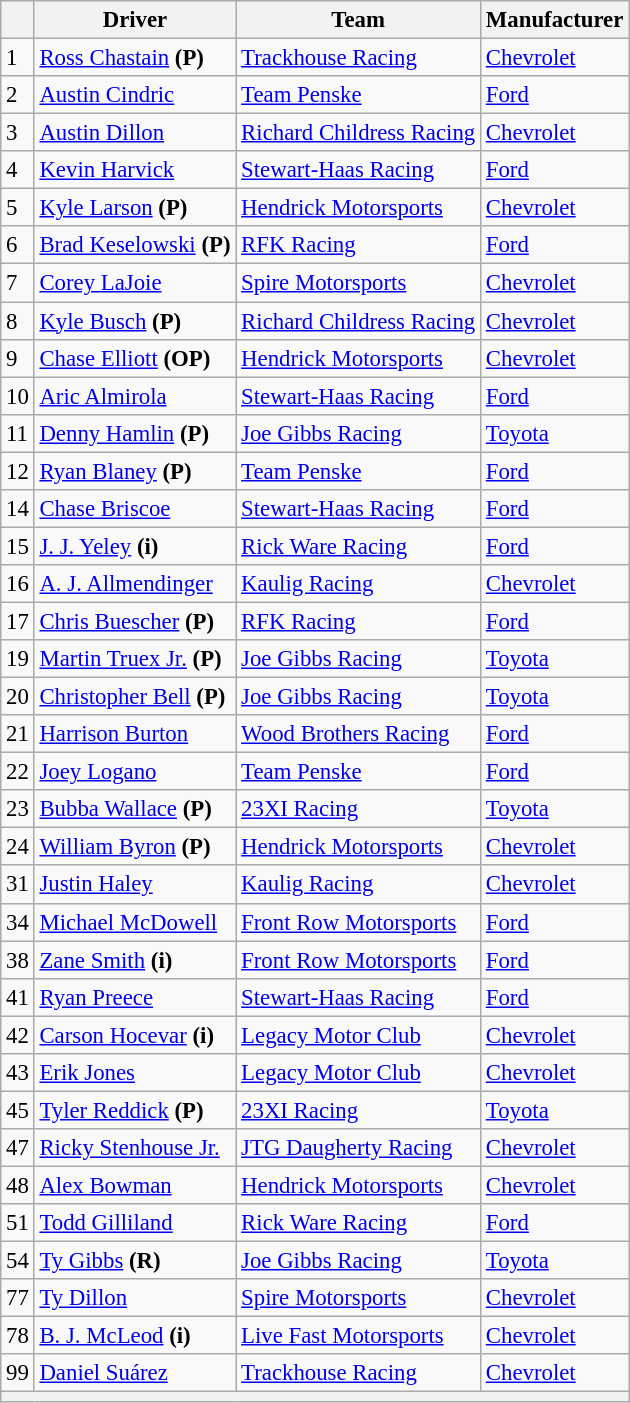<table class="wikitable" style="font-size:95%">
<tr>
<th></th>
<th>Driver</th>
<th>Team</th>
<th>Manufacturer</th>
</tr>
<tr>
<td>1</td>
<td><a href='#'>Ross Chastain</a> <strong>(P)</strong></td>
<td><a href='#'>Trackhouse Racing</a></td>
<td><a href='#'>Chevrolet</a></td>
</tr>
<tr>
<td>2</td>
<td><a href='#'>Austin Cindric</a></td>
<td><a href='#'>Team Penske</a></td>
<td><a href='#'>Ford</a></td>
</tr>
<tr>
<td>3</td>
<td><a href='#'>Austin Dillon</a></td>
<td><a href='#'>Richard Childress Racing</a></td>
<td><a href='#'>Chevrolet</a></td>
</tr>
<tr>
<td>4</td>
<td><a href='#'>Kevin Harvick</a></td>
<td><a href='#'>Stewart-Haas Racing</a></td>
<td><a href='#'>Ford</a></td>
</tr>
<tr>
<td>5</td>
<td><a href='#'>Kyle Larson</a> <strong>(P)</strong></td>
<td><a href='#'>Hendrick Motorsports</a></td>
<td><a href='#'>Chevrolet</a></td>
</tr>
<tr>
<td>6</td>
<td><a href='#'>Brad Keselowski</a> <strong>(P)</strong></td>
<td><a href='#'>RFK Racing</a></td>
<td><a href='#'>Ford</a></td>
</tr>
<tr>
<td>7</td>
<td><a href='#'>Corey LaJoie</a></td>
<td><a href='#'>Spire Motorsports</a></td>
<td><a href='#'>Chevrolet</a></td>
</tr>
<tr>
<td>8</td>
<td><a href='#'>Kyle Busch</a> <strong>(P)</strong></td>
<td><a href='#'>Richard Childress Racing</a></td>
<td><a href='#'>Chevrolet</a></td>
</tr>
<tr>
<td>9</td>
<td><a href='#'>Chase Elliott</a> <strong>(OP)</strong></td>
<td><a href='#'>Hendrick Motorsports</a></td>
<td><a href='#'>Chevrolet</a></td>
</tr>
<tr>
<td>10</td>
<td><a href='#'>Aric Almirola</a></td>
<td><a href='#'>Stewart-Haas Racing</a></td>
<td><a href='#'>Ford</a></td>
</tr>
<tr>
<td>11</td>
<td><a href='#'>Denny Hamlin</a> <strong>(P)</strong></td>
<td><a href='#'>Joe Gibbs Racing</a></td>
<td><a href='#'>Toyota</a></td>
</tr>
<tr>
<td>12</td>
<td><a href='#'>Ryan Blaney</a> <strong>(P)</strong></td>
<td><a href='#'>Team Penske</a></td>
<td><a href='#'>Ford</a></td>
</tr>
<tr>
<td>14</td>
<td><a href='#'>Chase Briscoe</a></td>
<td><a href='#'>Stewart-Haas Racing</a></td>
<td><a href='#'>Ford</a></td>
</tr>
<tr>
<td>15</td>
<td><a href='#'>J. J. Yeley</a> <strong>(i)</strong></td>
<td><a href='#'>Rick Ware Racing</a></td>
<td><a href='#'>Ford</a></td>
</tr>
<tr>
<td>16</td>
<td><a href='#'>A. J. Allmendinger</a></td>
<td><a href='#'>Kaulig Racing</a></td>
<td><a href='#'>Chevrolet</a></td>
</tr>
<tr>
<td>17</td>
<td><a href='#'>Chris Buescher</a> <strong>(P)</strong></td>
<td><a href='#'>RFK Racing</a></td>
<td><a href='#'>Ford</a></td>
</tr>
<tr>
<td>19</td>
<td><a href='#'>Martin Truex Jr.</a> <strong>(P)</strong></td>
<td><a href='#'>Joe Gibbs Racing</a></td>
<td><a href='#'>Toyota</a></td>
</tr>
<tr>
<td>20</td>
<td><a href='#'>Christopher Bell</a> <strong>(P)</strong></td>
<td><a href='#'>Joe Gibbs Racing</a></td>
<td><a href='#'>Toyota</a></td>
</tr>
<tr>
<td>21</td>
<td><a href='#'>Harrison Burton</a></td>
<td><a href='#'>Wood Brothers Racing</a></td>
<td><a href='#'>Ford</a></td>
</tr>
<tr>
<td>22</td>
<td><a href='#'>Joey Logano</a></td>
<td><a href='#'>Team Penske</a></td>
<td><a href='#'>Ford</a></td>
</tr>
<tr>
<td>23</td>
<td><a href='#'>Bubba Wallace</a> <strong>(P)</strong></td>
<td><a href='#'>23XI Racing</a></td>
<td><a href='#'>Toyota</a></td>
</tr>
<tr>
<td>24</td>
<td><a href='#'>William Byron</a> <strong>(P)</strong></td>
<td><a href='#'>Hendrick Motorsports</a></td>
<td><a href='#'>Chevrolet</a></td>
</tr>
<tr>
<td>31</td>
<td><a href='#'>Justin Haley</a></td>
<td><a href='#'>Kaulig Racing</a></td>
<td><a href='#'>Chevrolet</a></td>
</tr>
<tr>
<td>34</td>
<td><a href='#'>Michael McDowell</a></td>
<td><a href='#'>Front Row Motorsports</a></td>
<td><a href='#'>Ford</a></td>
</tr>
<tr>
<td>38</td>
<td><a href='#'>Zane Smith</a> <strong>(i)</strong></td>
<td><a href='#'>Front Row Motorsports</a></td>
<td><a href='#'>Ford</a></td>
</tr>
<tr>
<td>41</td>
<td><a href='#'>Ryan Preece</a></td>
<td><a href='#'>Stewart-Haas Racing</a></td>
<td><a href='#'>Ford</a></td>
</tr>
<tr>
<td>42</td>
<td><a href='#'>Carson Hocevar</a> <strong>(i)</strong></td>
<td><a href='#'>Legacy Motor Club</a></td>
<td><a href='#'>Chevrolet</a></td>
</tr>
<tr>
<td>43</td>
<td><a href='#'>Erik Jones</a></td>
<td><a href='#'>Legacy Motor Club</a></td>
<td><a href='#'>Chevrolet</a></td>
</tr>
<tr>
<td>45</td>
<td><a href='#'>Tyler Reddick</a> <strong>(P)</strong></td>
<td><a href='#'>23XI Racing</a></td>
<td><a href='#'>Toyota</a></td>
</tr>
<tr>
<td>47</td>
<td nowrap><a href='#'>Ricky Stenhouse Jr.</a></td>
<td><a href='#'>JTG Daugherty Racing</a></td>
<td><a href='#'>Chevrolet</a></td>
</tr>
<tr>
<td>48</td>
<td><a href='#'>Alex Bowman</a></td>
<td><a href='#'>Hendrick Motorsports</a></td>
<td><a href='#'>Chevrolet</a></td>
</tr>
<tr>
<td>51</td>
<td><a href='#'>Todd Gilliland</a></td>
<td><a href='#'>Rick Ware Racing</a></td>
<td><a href='#'>Ford</a></td>
</tr>
<tr>
<td>54</td>
<td><a href='#'>Ty Gibbs</a> <strong>(R)</strong></td>
<td><a href='#'>Joe Gibbs Racing</a></td>
<td><a href='#'>Toyota</a></td>
</tr>
<tr>
<td>77</td>
<td><a href='#'>Ty Dillon</a></td>
<td><a href='#'>Spire Motorsports</a></td>
<td><a href='#'>Chevrolet</a></td>
</tr>
<tr>
<td>78</td>
<td><a href='#'>B. J. McLeod</a> <strong>(i)</strong></td>
<td><a href='#'>Live Fast Motorsports</a></td>
<td><a href='#'>Chevrolet</a></td>
</tr>
<tr>
<td>99</td>
<td><a href='#'>Daniel Suárez</a></td>
<td><a href='#'>Trackhouse Racing</a></td>
<td><a href='#'>Chevrolet</a></td>
</tr>
<tr>
<th colspan="4"></th>
</tr>
</table>
